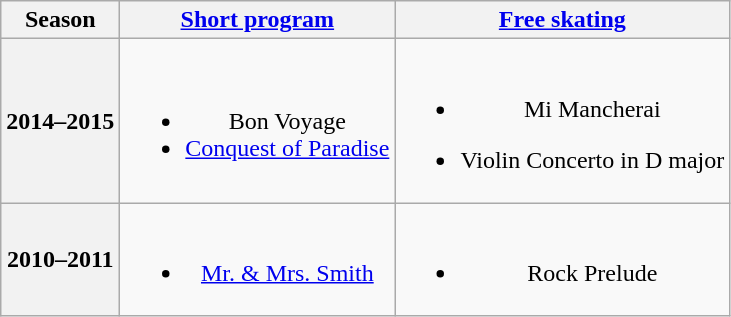<table class=wikitable style=text-align:center>
<tr>
<th>Season</th>
<th><a href='#'>Short program</a></th>
<th><a href='#'>Free skating</a></th>
</tr>
<tr>
<th>2014–2015 <br> </th>
<td><br><ul><li>Bon Voyage <br></li><li><a href='#'>Conquest of Paradise</a> <br></li></ul></td>
<td><br><ul><li>Mi Mancherai <br></li></ul><ul><li>Violin Concerto in D major <br></li></ul></td>
</tr>
<tr>
<th>2010–2011 <br> </th>
<td><br><ul><li><a href='#'>Mr. & Mrs. Smith</a> <br></li></ul></td>
<td><br><ul><li>Rock Prelude <br></li></ul></td>
</tr>
</table>
